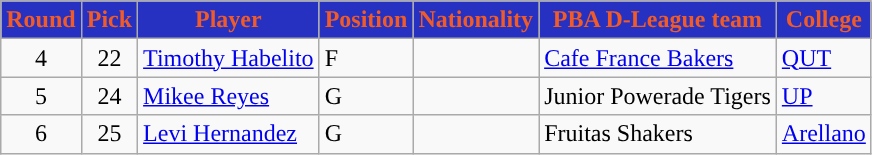<table class="wikitable sortable sortable">
<tr>
<th style="background:#2631C2; color:#F05B28; ">Round</th>
<th style="background:#2631C2; color:#F05B28; ">Pick</th>
<th style="background:#2631C2; color:#F05B28; ">Player</th>
<th style="background:#2631C2; color:#F05B28; ">Position</th>
<th style="background:#2631C2; color:#F05B28; ">Nationality</th>
<th style="background:#2631C2; color:#F05B28; ">PBA D-League team</th>
<th style="background:#2631C2; color:#F05B28; ">College</th>
</tr>
<tr>
<td align=center>4</td>
<td align=center>22</td>
<td><a href='#'>Timothy Habelito</a></td>
<td>F</td>
<td></td>
<td><a href='#'>Cafe France Bakers</a></td>
<td><a href='#'>QUT</a></td>
</tr>
<tr>
<td align=center>5</td>
<td align=center>24</td>
<td><a href='#'>Mikee Reyes</a></td>
<td>G</td>
<td></td>
<td>Junior Powerade Tigers</td>
<td><a href='#'>UP</a></td>
</tr>
<tr>
<td align=center>6</td>
<td align=center>25</td>
<td><a href='#'>Levi Hernandez</a></td>
<td>G</td>
<td></td>
<td>Fruitas Shakers</td>
<td><a href='#'>Arellano</a></td>
</tr>
</table>
